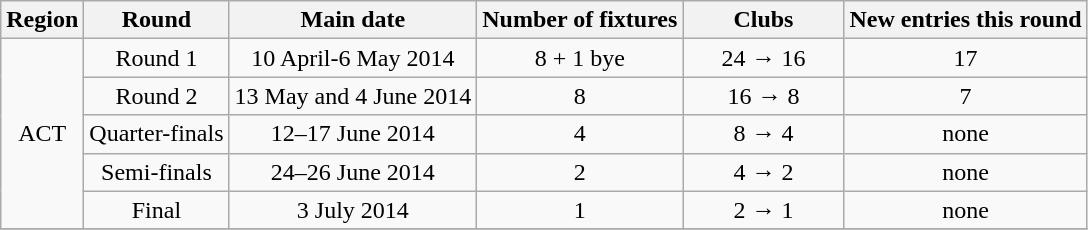<table class="wikitable" style="text-align:center">
<tr>
<th>Region</th>
<th>Round</th>
<th>Main date</th>
<th>Number of fixtures</th>
<th style="width:100px;">Clubs</th>
<th>New entries this round</th>
</tr>
<tr>
<td rowspan=5>ACT</td>
<td>Round 1</td>
<td>10 April-6 May 2014</td>
<td>8 + 1 bye</td>
<td>24 → 16</td>
<td>17</td>
</tr>
<tr>
<td>Round 2</td>
<td>13 May and 4 June 2014</td>
<td>8</td>
<td>16 → 8</td>
<td>7</td>
</tr>
<tr>
<td>Quarter-finals</td>
<td>12–17 June 2014</td>
<td>4</td>
<td>8 → 4</td>
<td>none</td>
</tr>
<tr>
<td>Semi-finals</td>
<td>24–26 June 2014</td>
<td>2</td>
<td>4 → 2</td>
<td>none</td>
</tr>
<tr>
<td>Final</td>
<td>3 July 2014</td>
<td>1</td>
<td>2 → 1</td>
<td>none</td>
</tr>
<tr>
</tr>
</table>
